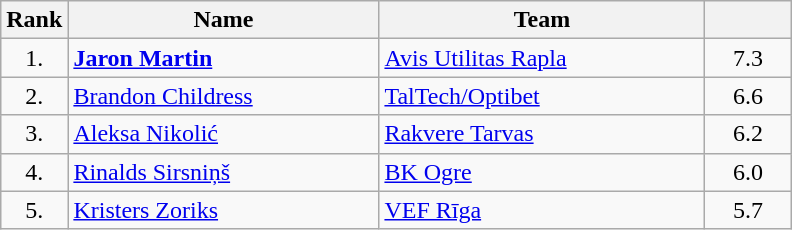<table class="wikitable" style="text-align: center;">
<tr>
<th>Rank</th>
<th width=200>Name</th>
<th width=210>Team</th>
<th width=50></th>
</tr>
<tr>
<td>1.</td>
<td align="left"> <strong><a href='#'>Jaron Martin</a></strong></td>
<td style="text-align:left;"><a href='#'>Avis Utilitas Rapla</a></td>
<td>7.3</td>
</tr>
<tr>
<td>2.</td>
<td align="left"> <a href='#'>Brandon Childress</a></td>
<td style="text-align:left;"><a href='#'>TalTech/Optibet</a></td>
<td>6.6</td>
</tr>
<tr>
<td>3.</td>
<td align="left"> <a href='#'>Aleksa Nikolić</a></td>
<td style="text-align:left;"><a href='#'>Rakvere Tarvas</a></td>
<td>6.2</td>
</tr>
<tr>
<td>4.</td>
<td align="left"> <a href='#'>Rinalds Sirsniņš</a></td>
<td style="text-align:left;"><a href='#'>BK Ogre</a></td>
<td>6.0</td>
</tr>
<tr>
<td>5.</td>
<td align="left"> <a href='#'>Kristers Zoriks</a></td>
<td style="text-align:left;"><a href='#'>VEF Rīga</a></td>
<td>5.7</td>
</tr>
</table>
